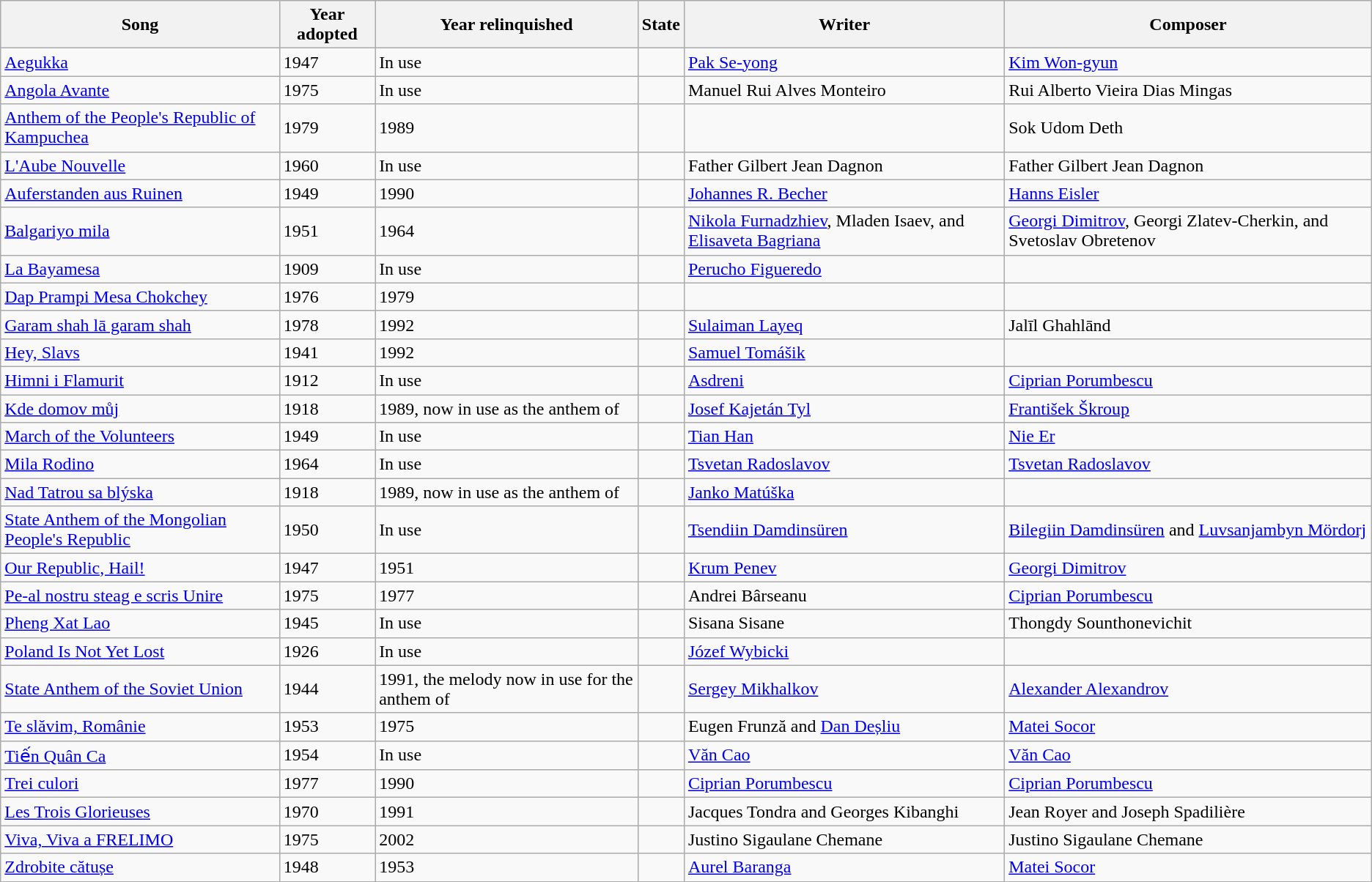<table class="wikitable sortable">
<tr>
<th>Song</th>
<th>Year adopted</th>
<th>Year relinquished</th>
<th>State</th>
<th>Writer</th>
<th>Composer</th>
</tr>
<tr>
<td><a href='#'>Aegukka</a></td>
<td>1947</td>
<td>In use</td>
<td></td>
<td><a href='#'>Pak Se-yong</a></td>
<td><a href='#'>Kim Won-gyun</a></td>
</tr>
<tr>
<td><a href='#'>Angola Avante</a></td>
<td>1975</td>
<td>In use</td>
<td></td>
<td>Manuel Rui Alves Monteiro</td>
<td>Rui Alberto Vieira Dias Mingas</td>
</tr>
<tr>
<td><a href='#'>Anthem of the People's Republic of Kampuchea</a></td>
<td>1979</td>
<td>1989</td>
<td></td>
<td></td>
<td>Sok Udom Deth</td>
</tr>
<tr>
<td><a href='#'>L'Aube Nouvelle</a></td>
<td>1960</td>
<td>In use</td>
<td></td>
<td>Father Gilbert Jean Dagnon</td>
<td>Father Gilbert Jean Dagnon</td>
</tr>
<tr>
<td><a href='#'>Auferstanden aus Ruinen</a></td>
<td>1949</td>
<td>1990</td>
<td></td>
<td><a href='#'>Johannes R. Becher</a></td>
<td><a href='#'>Hanns Eisler</a></td>
</tr>
<tr>
<td><a href='#'>Balgariyo mila</a></td>
<td>1951</td>
<td>1964</td>
<td></td>
<td><a href='#'>Nikola Furnadzhiev</a>, Mladen Isaev, and <a href='#'>Elisaveta Bagriana</a></td>
<td><a href='#'>Georgi Dimitrov</a>, Georgi Zlatev-Cherkin, and Svetoslav Obretenov</td>
</tr>
<tr>
<td><a href='#'>La Bayamesa</a></td>
<td>1909</td>
<td>In use</td>
<td></td>
<td><a href='#'>Perucho Figueredo</a></td>
<td></td>
</tr>
<tr>
<td><a href='#'>Dap Prampi Mesa Chokchey</a></td>
<td>1976</td>
<td>1979</td>
<td></td>
<td></td>
<td></td>
</tr>
<tr>
<td><a href='#'>Garam shah lā garam shah</a></td>
<td>1978</td>
<td>1992</td>
<td></td>
<td><a href='#'>Sulaiman Layeq</a></td>
<td>Jalīl Ghahlānd</td>
</tr>
<tr>
<td><a href='#'>Hey, Slavs</a></td>
<td>1941</td>
<td>1992</td>
<td></td>
<td><a href='#'>Samuel Tomášik</a></td>
<td></td>
</tr>
<tr>
<td><a href='#'>Himni i Flamurit</a></td>
<td>1912</td>
<td>In use</td>
<td></td>
<td><a href='#'>Asdreni</a></td>
<td><a href='#'>Ciprian Porumbescu</a></td>
</tr>
<tr>
<td><a href='#'>Kde domov můj</a></td>
<td>1918</td>
<td>1989, now in use as the anthem of </td>
<td></td>
<td><a href='#'>Josef Kajetán Tyl</a></td>
<td><a href='#'>František Škroup</a></td>
</tr>
<tr>
<td><a href='#'>March of the Volunteers</a></td>
<td>1949</td>
<td>In use</td>
<td></td>
<td><a href='#'>Tian Han</a></td>
<td><a href='#'>Nie Er</a></td>
</tr>
<tr>
<td><a href='#'>Mila Rodino</a></td>
<td>1964</td>
<td>In use</td>
<td></td>
<td><a href='#'>Tsvetan Radoslavov</a></td>
<td><a href='#'>Tsvetan Radoslavov</a></td>
</tr>
<tr>
<td><a href='#'>Nad Tatrou sa blýska</a></td>
<td>1918</td>
<td>1989, now in use as the anthem of </td>
<td></td>
<td><a href='#'>Janko Matúška</a></td>
<td></td>
</tr>
<tr>
<td><a href='#'>State Anthem of the Mongolian People's Republic</a></td>
<td>1950</td>
<td>In use</td>
<td></td>
<td><a href='#'>Tsendiin Damdinsüren</a></td>
<td><a href='#'>Bilegiin Damdinsüren</a> and <a href='#'>Luvsanjambyn Mördorj</a></td>
</tr>
<tr>
<td><a href='#'>Our Republic, Hail!</a></td>
<td>1947</td>
<td>1951</td>
<td></td>
<td><a href='#'>Krum Penev</a></td>
<td><a href='#'>Georgi Dimitrov</a></td>
</tr>
<tr>
<td><a href='#'>Pe-al nostru steag e scris Unire</a></td>
<td>1975</td>
<td>1977</td>
<td></td>
<td>Andrei Bârseanu</td>
<td><a href='#'>Ciprian Porumbescu</a></td>
</tr>
<tr>
<td><a href='#'>Pheng Xat Lao</a></td>
<td>1945</td>
<td>In use</td>
<td></td>
<td>Sisana Sisane</td>
<td>Thongdy Sounthonevichit</td>
</tr>
<tr>
<td><a href='#'>Poland Is Not Yet Lost</a></td>
<td>1926</td>
<td>In use</td>
<td></td>
<td><a href='#'>Józef Wybicki</a></td>
<td></td>
</tr>
<tr>
<td><a href='#'>State Anthem of the Soviet Union</a></td>
<td>1944</td>
<td>1991, the melody now in use for the anthem of </td>
<td></td>
<td><a href='#'>Sergey Mikhalkov</a></td>
<td><a href='#'>Alexander Alexandrov</a></td>
</tr>
<tr>
<td><a href='#'>Te slăvim, Românie</a></td>
<td>1953</td>
<td>1975</td>
<td></td>
<td>Eugen Frunză and <a href='#'>Dan Deșliu</a></td>
<td><a href='#'>Matei Socor</a></td>
</tr>
<tr>
<td><a href='#'>Tiến Quân Ca</a></td>
<td>1954</td>
<td>In use</td>
<td></td>
<td><a href='#'>Văn Cao</a></td>
<td><a href='#'>Văn Cao</a></td>
</tr>
<tr>
<td><a href='#'>Trei culori</a></td>
<td>1977</td>
<td>1990</td>
<td></td>
<td><a href='#'>Ciprian Porumbescu</a></td>
<td><a href='#'>Ciprian Porumbescu</a></td>
</tr>
<tr>
<td><a href='#'>Les Trois Glorieuses</a></td>
<td>1970</td>
<td>1991</td>
<td></td>
<td>Jacques Tondra and Georges Kibanghi</td>
<td>Jean Royer and Joseph Spadilière</td>
</tr>
<tr>
<td><a href='#'>Viva, Viva a FRELIMO</a></td>
<td>1975</td>
<td>2002</td>
<td></td>
<td>Justino Sigaulane Chemane</td>
<td>Justino Sigaulane Chemane</td>
</tr>
<tr>
<td><a href='#'>Zdrobite cătușe</a></td>
<td>1948</td>
<td>1953</td>
<td></td>
<td><a href='#'>Aurel Baranga</a></td>
<td><a href='#'>Matei Socor</a></td>
</tr>
</table>
